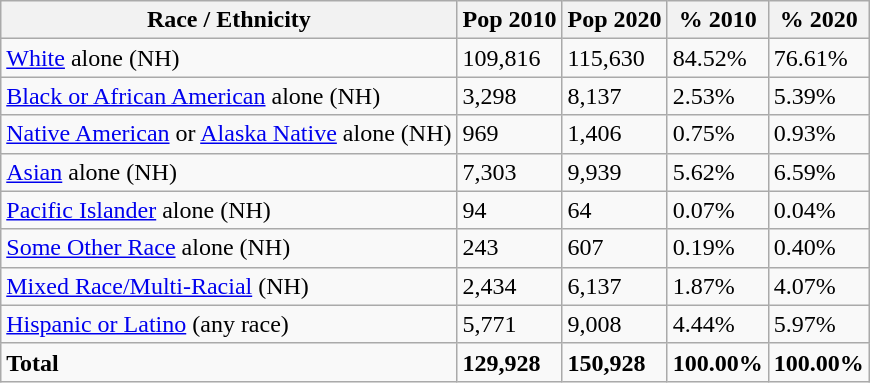<table class="wikitable">
<tr>
<th>Race / Ethnicity</th>
<th>Pop 2010</th>
<th>Pop 2020</th>
<th>% 2010</th>
<th>% 2020</th>
</tr>
<tr>
<td><a href='#'>White</a> alone (NH)</td>
<td>109,816</td>
<td>115,630</td>
<td>84.52%</td>
<td>76.61%</td>
</tr>
<tr>
<td><a href='#'>Black or African American</a> alone (NH)</td>
<td>3,298</td>
<td>8,137</td>
<td>2.53%</td>
<td>5.39%</td>
</tr>
<tr>
<td><a href='#'>Native American</a> or <a href='#'>Alaska Native</a> alone (NH)</td>
<td>969</td>
<td>1,406</td>
<td>0.75%</td>
<td>0.93%</td>
</tr>
<tr>
<td><a href='#'>Asian</a> alone (NH)</td>
<td>7,303</td>
<td>9,939</td>
<td>5.62%</td>
<td>6.59%</td>
</tr>
<tr>
<td><a href='#'>Pacific Islander</a> alone (NH)</td>
<td>94</td>
<td>64</td>
<td>0.07%</td>
<td>0.04%</td>
</tr>
<tr>
<td><a href='#'>Some Other Race</a> alone (NH)</td>
<td>243</td>
<td>607</td>
<td>0.19%</td>
<td>0.40%</td>
</tr>
<tr>
<td><a href='#'>Mixed Race/Multi-Racial</a> (NH)</td>
<td>2,434</td>
<td>6,137</td>
<td>1.87%</td>
<td>4.07%</td>
</tr>
<tr>
<td><a href='#'>Hispanic or Latino</a> (any race)</td>
<td>5,771</td>
<td>9,008</td>
<td>4.44%</td>
<td>5.97%</td>
</tr>
<tr>
<td><strong>Total</strong></td>
<td><strong>129,928</strong></td>
<td><strong>150,928</strong></td>
<td><strong>100.00%</strong></td>
<td><strong>100.00%</strong></td>
</tr>
</table>
